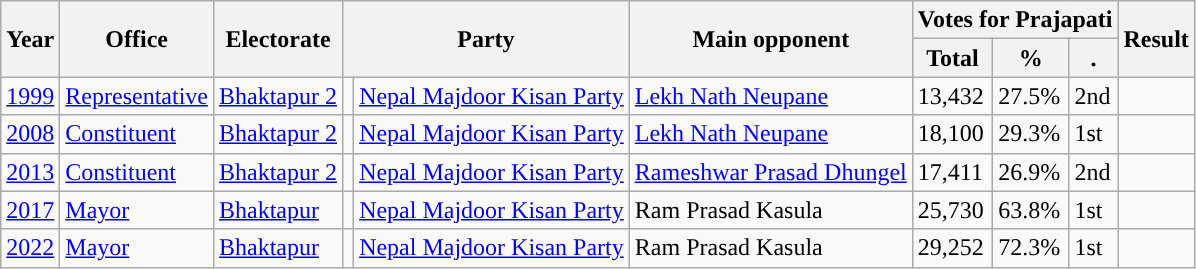<table class="wikitable">
<tr>
<th rowspan="2">Year</th>
<th rowspan="2">Office</th>
<th rowspan="2">Electorate</th>
<th colspan="2" rowspan="2">Party</th>
<th rowspan="2">Main opponent</th>
<th colspan="3">Votes for Prajapati</th>
<th rowspan="2">Result</th>
</tr>
<tr>
<th>Total</th>
<th>%</th>
<th>.</th>
</tr>
<tr>
<td><a href='#'>1999</a></td>
<td><a href='#'>Representative</a></td>
<td><a href='#'>Bhaktapur 2</a></td>
<td style="background-color:"><br></td>
<td><a href='#'>Nepal Majdoor Kisan Party</a></td>
<td><a href='#'>Lekh Nath Neupane</a></td>
<td>13,432</td>
<td>27.5%</td>
<td>2nd</td>
<td></td>
</tr>
<tr>
<td><a href='#'>2008</a></td>
<td><a href='#'>Constituent</a></td>
<td><a href='#'>Bhaktapur 2</a></td>
<td style="background-color:"><br></td>
<td><a href='#'>Nepal Majdoor Kisan Party</a></td>
<td><a href='#'>Lekh Nath Neupane</a></td>
<td>18,100</td>
<td>29.3%</td>
<td>1st</td>
<td></td>
</tr>
<tr>
<td><a href='#'>2013</a></td>
<td><a href='#'>Constituent</a></td>
<td><a href='#'>Bhaktapur 2</a></td>
<td style="background-color:"><br></td>
<td><a href='#'>Nepal Majdoor Kisan Party</a></td>
<td><a href='#'>Rameshwar Prasad Dhungel</a></td>
<td>17,411</td>
<td>26.9%</td>
<td>2nd</td>
<td></td>
</tr>
<tr>
<td><a href='#'>2017</a></td>
<td><a href='#'>Mayor</a></td>
<td><a href='#'>Bhaktapur</a></td>
<td style="background-color:"><br></td>
<td><a href='#'>Nepal Majdoor Kisan Party</a></td>
<td>Ram Prasad Kasula</td>
<td>25,730</td>
<td>63.8%</td>
<td>1st</td>
<td></td>
</tr>
<tr>
<td><a href='#'>2022</a></td>
<td><a href='#'>Mayor</a></td>
<td><a href='#'>Bhaktapur</a></td>
<td style="background-color:"><br></td>
<td><a href='#'>Nepal Majdoor Kisan Party</a></td>
<td>Ram Prasad Kasula</td>
<td>29,252</td>
<td>72.3%</td>
<td>1st</td>
<td></td>
</tr>
</table>
